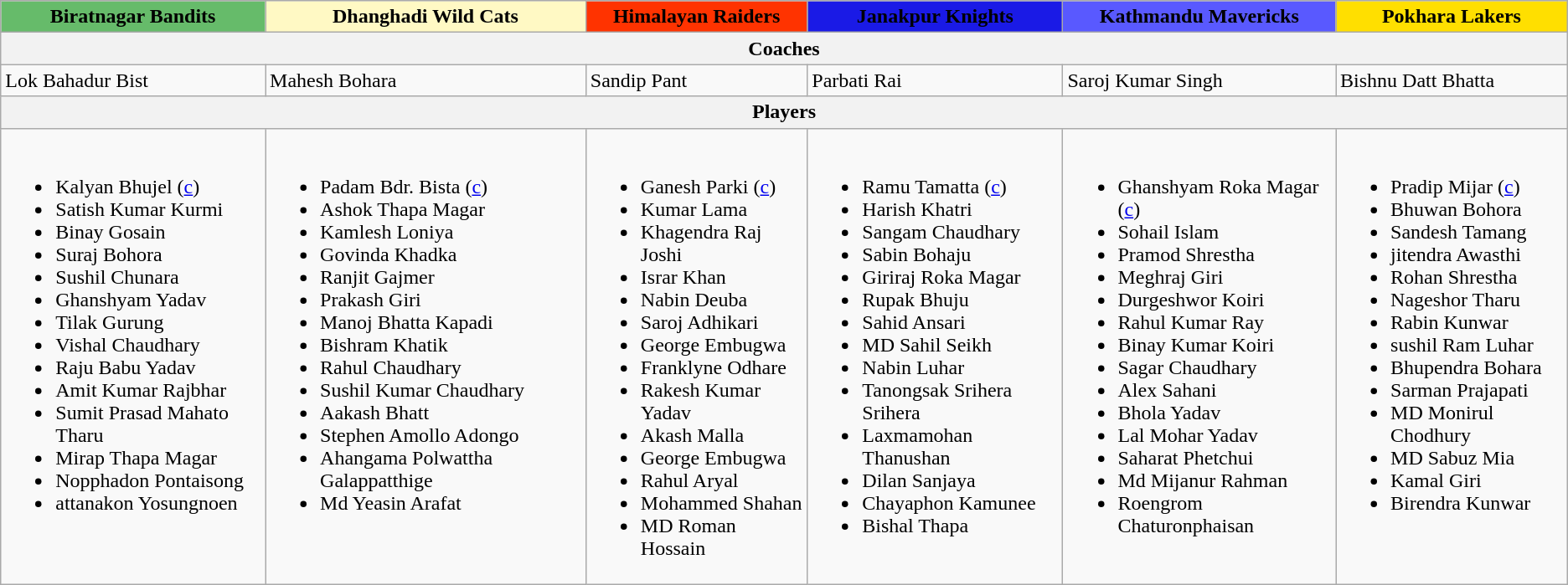<table class="wikitable">
<tr>
<th style="background:#66bb6a">Biratnagar Bandits</th>
<th style="background:#fff9c4">Dhanghadi Wild Cats</th>
<th style="background:#ff3300">Himalayan Raiders</th>
<th style="background:#1a1ae6">Janakpur Knights</th>
<th style="background:#5959ff">Kathmandu Mavericks</th>
<th style="background:#ffdf00">Pokhara Lakers</th>
</tr>
<tr>
<th colspan="6">Coaches</th>
</tr>
<tr>
<td>Lok Bahadur Bist</td>
<td>Mahesh Bohara</td>
<td>Sandip Pant</td>
<td>Parbati Rai</td>
<td>Saroj Kumar Singh</td>
<td>Bishnu Datt Bhatta</td>
</tr>
<tr>
<th colspan="6">Players</th>
</tr>
<tr>
<td valign="top"><br><ul><li>Kalyan Bhujel (<a href='#'>c</a>)</li><li>Satish Kumar Kurmi</li><li>Binay Gosain</li><li>Suraj Bohora</li><li>Sushil Chunara</li><li>Ghanshyam Yadav</li><li>Tilak Gurung</li><li>Vishal Chaudhary</li><li>Raju Babu Yadav</li><li>Amit Kumar Rajbhar</li><li>Sumit Prasad Mahato Tharu</li><li>Mirap Thapa Magar</li><li> Nopphadon Pontaisong</li><li> attanakon Yosungnoen</li></ul></td>
<td valign="top"><br><ul><li>Padam Bdr. Bista (<a href='#'>c</a>)</li><li>Ashok Thapa Magar</li><li>Kamlesh Loniya</li><li>Govinda Khadka</li><li>Ranjit Gajmer</li><li>Prakash Giri</li><li>Manoj Bhatta Kapadi</li><li>Bishram Khatik</li><li>Rahul Chaudhary</li><li>Sushil Kumar Chaudhary</li><li>Aakash Bhatt</li><li> Stephen Amollo Adongo</li><li> Ahangama Polwattha Galappatthige</li><li> Md Yeasin Arafat</li></ul></td>
<td valign="top"><br><ul><li>Ganesh Parki (<a href='#'>c</a>)</li><li>Kumar Lama</li><li>Khagendra Raj Joshi</li><li>Israr Khan</li><li>Nabin Deuba</li><li>Saroj Adhikari</li><li>George Embugwa</li><li>Franklyne Odhare</li><li>Rakesh Kumar Yadav</li><li>Akash Malla</li><li> George Embugwa</li><li>Rahul Aryal</li><li> Mohammed Shahan</li><li>MD Roman Hossain</li></ul></td>
<td valign="top"><br><ul><li>Ramu Tamatta (<a href='#'>c</a>)</li><li>Harish Khatri</li><li>Sangam Chaudhary</li><li>Sabin Bohaju</li><li>Giriraj Roka Magar</li><li>Rupak Bhuju</li><li>Sahid Ansari</li><li>MD Sahil Seikh</li><li>Nabin Luhar</li><li> Tanongsak Srihera Srihera</li><li> Laxmamohan Thanushan</li><li>Dilan Sanjaya</li><li> Chayaphon Kamunee</li><li>Bishal Thapa</li></ul></td>
<td valign="top"><br><ul><li>Ghanshyam Roka Magar (<a href='#'>c</a>)</li><li>Sohail Islam</li><li>Pramod Shrestha</li><li>Meghraj Giri</li><li>Durgeshwor Koiri</li><li>Rahul Kumar Ray</li><li>Binay Kumar Koiri</li><li>Sagar Chaudhary</li><li>Alex Sahani</li><li>Bhola Yadav</li><li>Lal Mohar Yadav</li><li> Saharat Phetchui</li><li> Md Mijanur Rahman</li><li> Roengrom Chaturonphaisan</li></ul></td>
<td valign="top"><br><ul><li>Pradip Mijar (<a href='#'>c</a>)</li><li>Bhuwan Bohora</li><li>Sandesh Tamang</li><li>jitendra Awasthi</li><li>Rohan Shrestha</li><li>Nageshor Tharu</li><li>Rabin Kunwar</li><li>sushil Ram Luhar</li><li>Bhupendra Bohara</li><li>Sarman Prajapati</li><li> MD Monirul Chodhury</li><li> MD Sabuz Mia</li><li>Kamal Giri</li><li>Birendra Kunwar</li></ul></td>
</tr>
</table>
